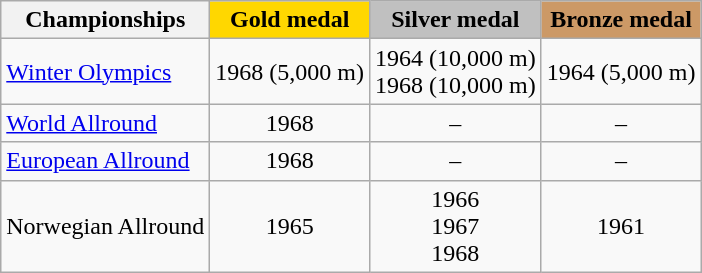<table class="wikitable">
<tr>
<th>Championships</th>
<td align=center bgcolor=gold><strong>Gold medal</strong></td>
<td align=center bgcolor=silver><strong>Silver medal</strong></td>
<td align=center bgcolor=cc9966><strong>Bronze medal</strong></td>
</tr>
<tr align="center">
<td align="left"><a href='#'>Winter Olympics</a></td>
<td>1968 (5,000 m)</td>
<td>1964 (10,000 m) <br> 1968 (10,000 m)</td>
<td>1964 (5,000 m)</td>
</tr>
<tr align="center">
<td align="left"><a href='#'>World Allround</a></td>
<td>1968</td>
<td>–</td>
<td>–</td>
</tr>
<tr align="center">
<td align="left"><a href='#'>European Allround</a></td>
<td>1968</td>
<td>–</td>
<td>–</td>
</tr>
<tr align="center">
<td align="left">Norwegian Allround</td>
<td>1965</td>
<td>1966 <br> 1967 <br> 1968</td>
<td>1961</td>
</tr>
</table>
